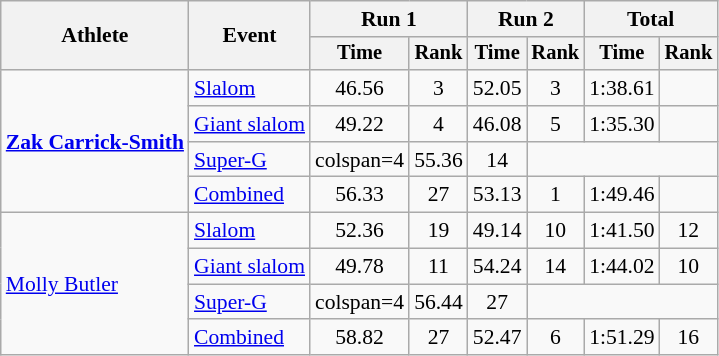<table class="wikitable" style="font-size:90%">
<tr>
<th rowspan=2>Athlete</th>
<th rowspan=2>Event</th>
<th colspan=2>Run 1</th>
<th colspan=2>Run 2</th>
<th colspan=2>Total</th>
</tr>
<tr style="font-size:95%">
<th>Time</th>
<th>Rank</th>
<th>Time</th>
<th>Rank</th>
<th>Time</th>
<th>Rank</th>
</tr>
<tr align=center>
<td align="left" rowspan=4><strong><a href='#'>Zak Carrick-Smith</a></strong></td>
<td align="left"><a href='#'>Slalom</a></td>
<td>46.56</td>
<td>3</td>
<td>52.05</td>
<td>3</td>
<td>1:38.61</td>
<td></td>
</tr>
<tr align=center>
<td align="left"><a href='#'>Giant slalom</a></td>
<td>49.22</td>
<td>4</td>
<td>46.08</td>
<td>5</td>
<td>1:35.30</td>
<td></td>
</tr>
<tr align=center>
<td align="left"><a href='#'>Super-G</a></td>
<td>colspan=4 </td>
<td>55.36</td>
<td>14</td>
</tr>
<tr align=center>
<td align="left"><a href='#'>Combined</a></td>
<td>56.33</td>
<td>27</td>
<td>53.13</td>
<td>1</td>
<td>1:49.46</td>
<td></td>
</tr>
<tr align=center>
<td align="left" rowspan=4><a href='#'>Molly Butler</a></td>
<td align="left"><a href='#'>Slalom</a></td>
<td>52.36</td>
<td>19</td>
<td>49.14</td>
<td>10</td>
<td>1:41.50</td>
<td>12</td>
</tr>
<tr align=center>
<td align="left"><a href='#'>Giant slalom</a></td>
<td>49.78</td>
<td>11</td>
<td>54.24</td>
<td>14</td>
<td>1:44.02</td>
<td>10</td>
</tr>
<tr align=center>
<td align="left"><a href='#'>Super-G</a></td>
<td>colspan=4 </td>
<td>56.44</td>
<td>27</td>
</tr>
<tr align=center>
<td align="left"><a href='#'>Combined</a></td>
<td>58.82</td>
<td>27</td>
<td>52.47</td>
<td>6</td>
<td>1:51.29</td>
<td>16</td>
</tr>
</table>
